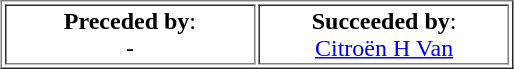<table align="center" border="1">
<tr>
<td td width="30%" align="center"><strong>Preceded by</strong>:<br> -</td>
<td td width="30%" align="center"><strong>Succeeded by</strong>:<br><a href='#'>Citroën H Van</a></td>
</tr>
</table>
